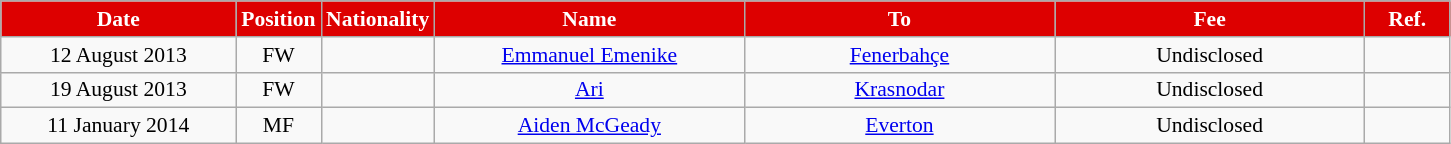<table class="wikitable"  style="text-align:center; font-size:90%; ">
<tr>
<th style="background:#DD0000; color:white; width:150px;">Date</th>
<th style="background:#DD0000; color:white; width:50px;">Position</th>
<th style="background:#DD0000; color:white; width:50px;">Nationality</th>
<th style="background:#DD0000; color:white; width:200px;">Name</th>
<th style="background:#DD0000; color:white; width:200px;">To</th>
<th style="background:#DD0000; color:white; width:200px;">Fee</th>
<th style="background:#DD0000; color:white; width:50px;">Ref.</th>
</tr>
<tr>
<td>12 August 2013</td>
<td>FW</td>
<td></td>
<td><a href='#'>Emmanuel Emenike</a></td>
<td><a href='#'>Fenerbahçe</a></td>
<td>Undisclosed</td>
<td></td>
</tr>
<tr>
<td>19 August 2013</td>
<td>FW</td>
<td></td>
<td><a href='#'>Ari</a></td>
<td><a href='#'>Krasnodar</a></td>
<td>Undisclosed</td>
<td></td>
</tr>
<tr>
<td>11 January 2014</td>
<td>MF</td>
<td></td>
<td><a href='#'>Aiden McGeady</a></td>
<td><a href='#'>Everton</a></td>
<td>Undisclosed</td>
<td></td>
</tr>
</table>
